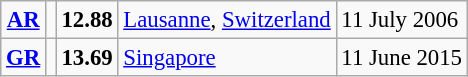<table class="wikitable" style="font-size:95%; position:relative;">
<tr>
<td align=center><strong><a href='#'>AR</a></strong></td>
<td></td>
<td><strong>12.88</strong></td>
<td><a href='#'>Lausanne</a>, <a href='#'>Switzerland</a></td>
<td>11 July 2006</td>
</tr>
<tr>
<td align=center><strong><a href='#'>GR</a></strong></td>
<td></td>
<td><strong>13.69</strong></td>
<td><a href='#'>Singapore</a></td>
<td>11 June 2015</td>
</tr>
</table>
